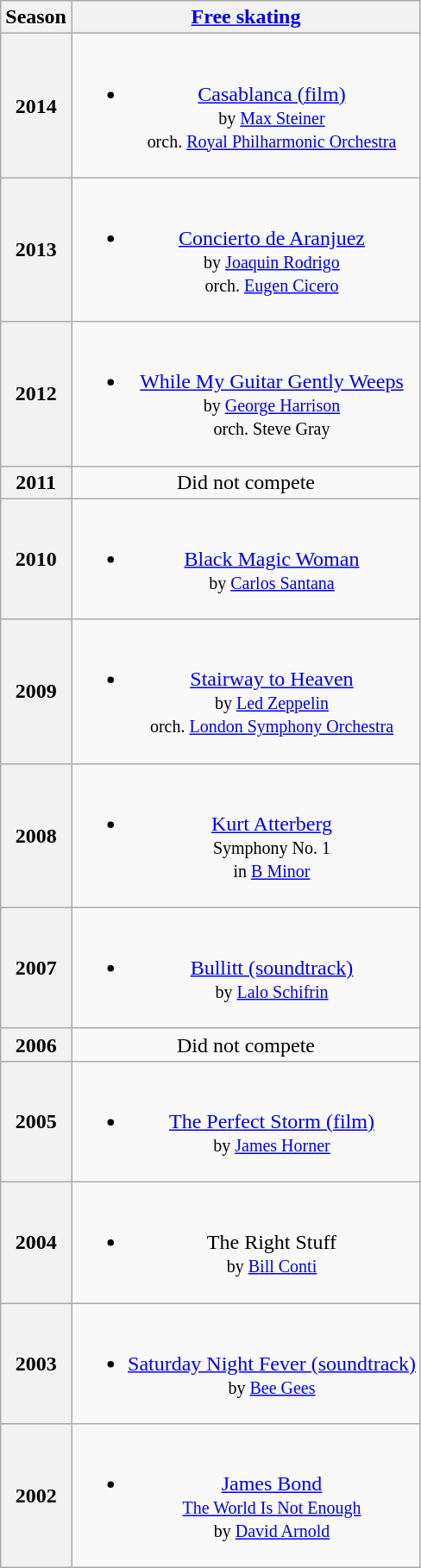<table class="wikitable" style="text-align:center">
<tr>
<th>Season</th>
<th><a href='#'>Free skating</a></th>
</tr>
<tr>
<th>2014</th>
<td><br><ul><li><a href='#'>Casablanca (film)</a> <br><small> by <a href='#'>Max Steiner</a> <br> orch. <a href='#'>Royal Philharmonic Orchestra</a></small></li></ul></td>
</tr>
<tr>
<th>2013</th>
<td><br><ul><li><a href='#'>Concierto de Aranjuez</a> <br><small> by <a href='#'>Joaquin Rodrigo</a> <br> orch. <a href='#'>Eugen Cicero</a></small></li></ul></td>
</tr>
<tr>
<th>2012 <br></th>
<td><br><ul><li><a href='#'>While My Guitar Gently Weeps</a> <br><small> by <a href='#'>George Harrison</a> <br> orch. Steve Gray </small></li></ul></td>
</tr>
<tr>
<th>2011</th>
<td>Did not compete</td>
</tr>
<tr>
<th>2010 <br></th>
<td><br><ul><li><a href='#'>Black Magic Woman</a> <br><small> by <a href='#'>Carlos Santana</a></small></li></ul></td>
</tr>
<tr>
<th>2009 <br></th>
<td><br><ul><li><a href='#'>Stairway to Heaven</a> <br><small> by <a href='#'>Led Zeppelin</a> <br> orch. <a href='#'>London Symphony Orchestra</a></small></li></ul></td>
</tr>
<tr>
<th>2008 <br></th>
<td><br><ul><li><a href='#'>Kurt Atterberg</a> <br><small>  Symphony No. 1 <br> in <a href='#'>B Minor</a></small></li></ul></td>
</tr>
<tr>
<th>2007</th>
<td><br><ul><li><a href='#'>Bullitt (soundtrack)</a> <br><small> by <a href='#'>Lalo Schifrin</a></small></li></ul></td>
</tr>
<tr>
<th>2006</th>
<td>Did not compete</td>
</tr>
<tr>
<th>2005</th>
<td><br><ul><li><a href='#'>The Perfect Storm (film)</a> <br><small> by <a href='#'>James Horner</a></small></li></ul></td>
</tr>
<tr>
<th>2004 <br></th>
<td><br><ul><li>The Right Stuff <br><small> by <a href='#'>Bill Conti</a></small></li></ul></td>
</tr>
<tr>
<th>2003 <br></th>
<td><br><ul><li><a href='#'>Saturday Night Fever (soundtrack)</a> <br><small> by <a href='#'>Bee Gees</a></small></li></ul></td>
</tr>
<tr>
<th>2002 <br></th>
<td><br><ul><li><a href='#'>James Bond</a> <br><small> <a href='#'>The World Is Not Enough</a> <br> by <a href='#'>David Arnold</a> </small></li></ul></td>
</tr>
</table>
